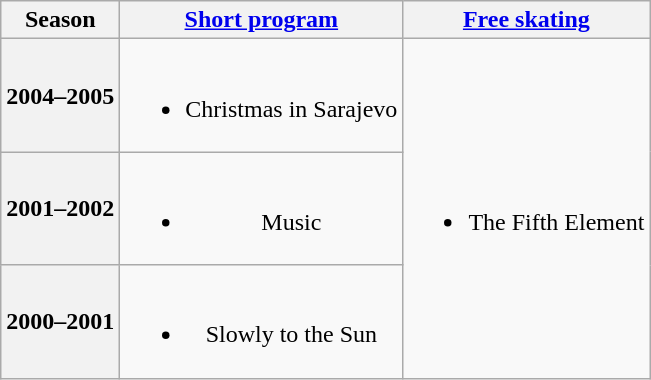<table class=wikitable style=text-align:center>
<tr>
<th>Season</th>
<th><a href='#'>Short program</a></th>
<th><a href='#'>Free skating</a></th>
</tr>
<tr>
<th>2004–2005 <br> </th>
<td><br><ul><li>Christmas in Sarajevo <br></li></ul></td>
<td rowspan=3><br><ul><li>The Fifth Element <br></li></ul></td>
</tr>
<tr>
<th>2001–2002 <br> </th>
<td><br><ul><li>Music <br></li></ul></td>
</tr>
<tr>
<th>2000–2001 <br> </th>
<td><br><ul><li>Slowly to the Sun <br></li></ul></td>
</tr>
</table>
